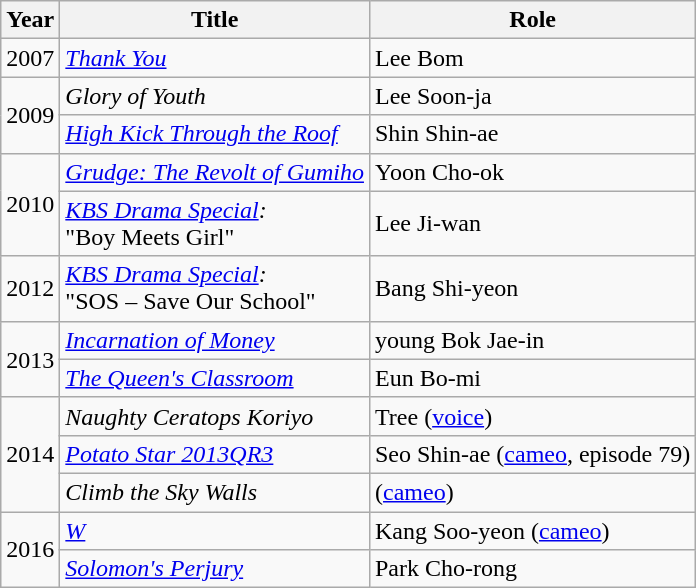<table class="wikitable sortable">
<tr>
<th>Year</th>
<th>Title</th>
<th>Role</th>
</tr>
<tr>
<td>2007</td>
<td><em><a href='#'>Thank You</a></em></td>
<td>Lee Bom</td>
</tr>
<tr>
<td rowspan=2>2009</td>
<td><em>Glory of Youth</em></td>
<td>Lee Soon-ja</td>
</tr>
<tr>
<td><em><a href='#'>High Kick Through the Roof</a></em></td>
<td>Shin Shin-ae</td>
</tr>
<tr>
<td rowspan=2>2010</td>
<td><em><a href='#'>Grudge: The Revolt of Gumiho</a></em></td>
<td>Yoon Cho-ok</td>
</tr>
<tr>
<td><em><a href='#'>KBS Drama Special</a>:</em><br>"Boy Meets Girl"</td>
<td>Lee Ji-wan</td>
</tr>
<tr>
<td>2012</td>
<td><em><a href='#'>KBS Drama Special</a>:</em><br>"SOS – Save Our School"</td>
<td>Bang Shi-yeon</td>
</tr>
<tr>
<td rowspan=2>2013</td>
<td><em><a href='#'>Incarnation of Money</a></em></td>
<td>young Bok Jae-in</td>
</tr>
<tr>
<td><em><a href='#'>The Queen's Classroom</a></em></td>
<td>Eun Bo-mi</td>
</tr>
<tr>
<td rowspan=3>2014</td>
<td><em>Naughty Ceratops Koriyo</em> </td>
<td>Tree (<a href='#'>voice</a>)</td>
</tr>
<tr>
<td><em><a href='#'>Potato Star 2013QR3</a></em></td>
<td>Seo Shin-ae (<a href='#'>cameo</a>, episode 79)</td>
</tr>
<tr>
<td><em>Climb the Sky Walls</em></td>
<td>(<a href='#'>cameo</a>)</td>
</tr>
<tr>
<td rowspan=2>2016</td>
<td><em><a href='#'>W</a></em></td>
<td>Kang Soo-yeon (<a href='#'>cameo</a>)</td>
</tr>
<tr>
<td><em><a href='#'>Solomon's Perjury</a></em></td>
<td>Park Cho-rong</td>
</tr>
</table>
